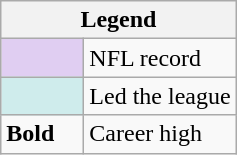<table class="wikitable">
<tr>
<th colspan="2">Legend</th>
</tr>
<tr>
<td style="background:#e0cef2; width:3em;"></td>
<td>NFL record</td>
</tr>
<tr>
<td style="background:#cfecec; width:3em;"></td>
<td>Led the league</td>
</tr>
<tr>
<td><strong>Bold</strong></td>
<td>Career high</td>
</tr>
</table>
